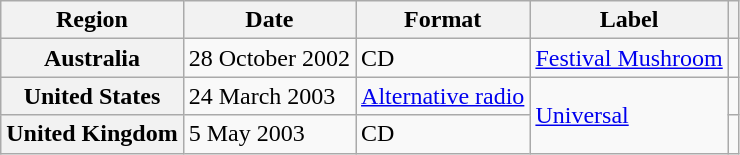<table class="wikitable plainrowheaders">
<tr>
<th scope="col">Region</th>
<th scope="col">Date</th>
<th scope="col">Format</th>
<th scope="col">Label</th>
<th scope="col"></th>
</tr>
<tr>
<th scope="row">Australia</th>
<td>28 October 2002</td>
<td>CD</td>
<td><a href='#'>Festival Mushroom</a></td>
<td align="center"></td>
</tr>
<tr>
<th scope="row">United States</th>
<td>24 March 2003</td>
<td><a href='#'>Alternative radio</a></td>
<td rowspan="2"><a href='#'>Universal</a></td>
<td align="center"></td>
</tr>
<tr>
<th scope="row">United Kingdom</th>
<td>5 May 2003</td>
<td>CD</td>
<td align="center"></td>
</tr>
</table>
